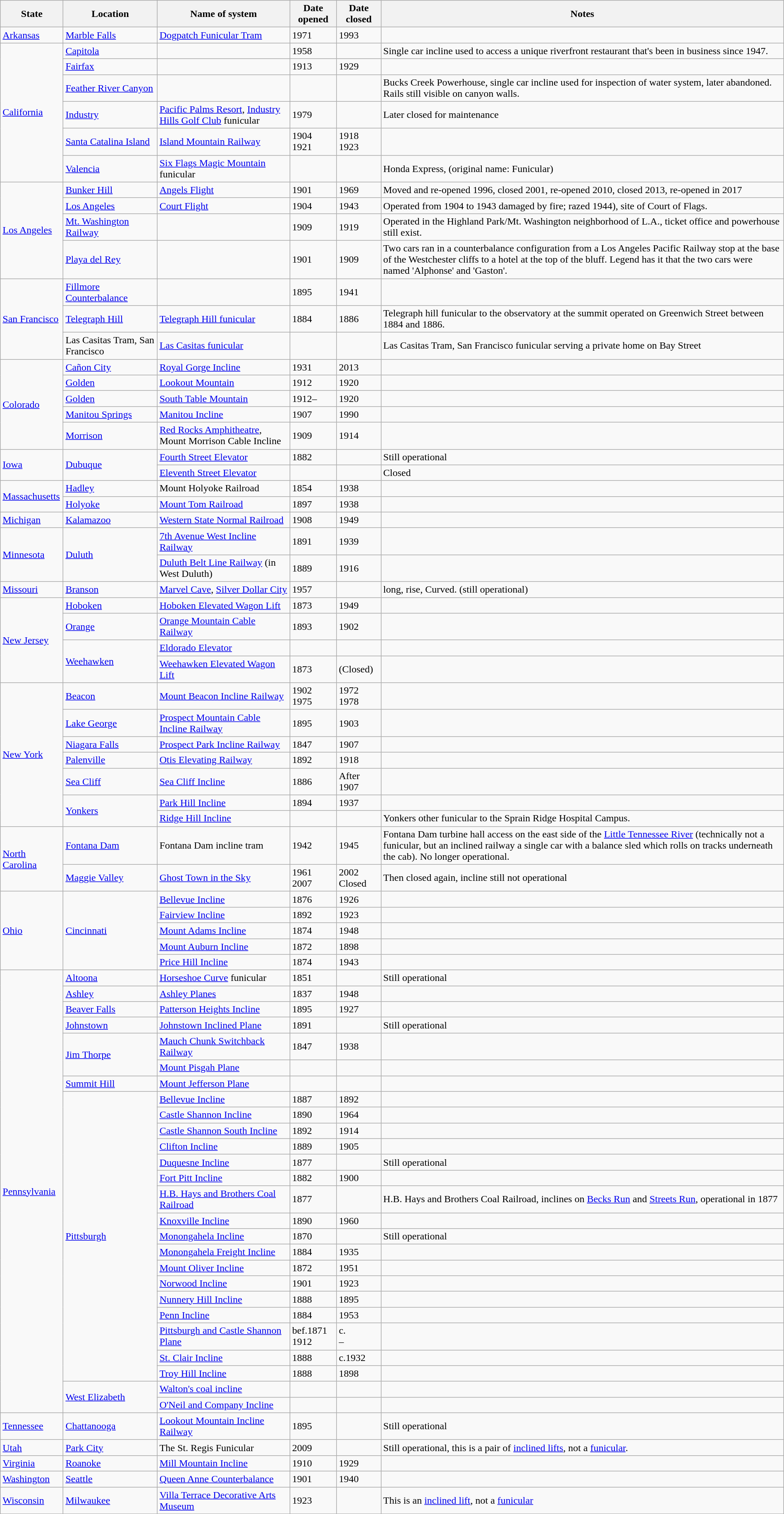<table class="wikitable" width=100%>
<tr>
<th>State</th>
<th>Location</th>
<th>Name of system</th>
<th>Date opened</th>
<th>Date closed</th>
<th>Notes</th>
</tr>
<tr>
<td><a href='#'>Arkansas</a></td>
<td><a href='#'>Marble Falls</a></td>
<td><a href='#'>Dogpatch Funicular Tram</a></td>
<td>1971</td>
<td>1993</td>
<td></td>
</tr>
<tr>
<td rowspan="6"><a href='#'>California</a></td>
<td><a href='#'>Capitola</a></td>
<td></td>
<td>1958</td>
<td></td>
<td>Single car incline used to access a unique riverfront restaurant that's been in business since 1947.</td>
</tr>
<tr>
<td><a href='#'>Fairfax</a></td>
<td></td>
<td>1913</td>
<td>1929</td>
<td></td>
</tr>
<tr>
<td><a href='#'>Feather River Canyon</a></td>
<td></td>
<td></td>
<td></td>
<td>Bucks Creek Powerhouse, single car incline used for inspection of water system, later abandoned.  Rails still visible on canyon walls.</td>
</tr>
<tr>
<td><a href='#'>Industry</a></td>
<td><a href='#'>Pacific Palms Resort</a>, <a href='#'>Industry Hills Golf Club</a> funicular</td>
<td>1979</td>
<td></td>
<td>Later closed for maintenance</td>
</tr>
<tr>
<td><a href='#'>Santa Catalina Island</a></td>
<td><a href='#'>Island Mountain Railway</a></td>
<td>1904<br>1921</td>
<td>1918<br>1923</td>
<td></td>
</tr>
<tr>
<td><a href='#'>Valencia</a></td>
<td><a href='#'>Six Flags Magic Mountain</a> funicular</td>
<td></td>
<td></td>
<td>Honda Express, (original name: Funicular)</td>
</tr>
<tr>
<td rowspan="4"><a href='#'>Los Angeles</a></td>
<td><a href='#'>Bunker Hill</a></td>
<td><a href='#'>Angels Flight</a></td>
<td>1901</td>
<td>1969</td>
<td>Moved and re-opened 1996, closed 2001, re-opened 2010, closed 2013, re-opened in 2017</td>
</tr>
<tr>
<td><a href='#'>Los Angeles</a></td>
<td><a href='#'>Court Flight</a></td>
<td>1904</td>
<td>1943</td>
<td>Operated from 1904 to 1943 damaged by fire; razed 1944), site of Court of Flags.</td>
</tr>
<tr>
<td><a href='#'>Mt. Washington Railway</a></td>
<td></td>
<td>1909</td>
<td>1919</td>
<td>Operated in the Highland Park/Mt. Washington neighborhood of L.A., ticket office and powerhouse still exist.</td>
</tr>
<tr>
<td><a href='#'>Playa del Rey</a></td>
<td></td>
<td>1901</td>
<td>1909</td>
<td>Two cars ran in a counterbalance configuration from a Los Angeles Pacific Railway stop at the base of the Westchester cliffs to a hotel at the top of the bluff. Legend has it that the two cars were named 'Alphonse' and 'Gaston'.</td>
</tr>
<tr>
<td rowspan="3"><a href='#'>San Francisco</a></td>
<td><a href='#'>Fillmore Counterbalance</a></td>
<td></td>
<td>1895</td>
<td>1941</td>
<td></td>
</tr>
<tr>
<td><a href='#'>Telegraph Hill</a></td>
<td><a href='#'>Telegraph Hill funicular</a></td>
<td>1884</td>
<td>1886</td>
<td>Telegraph hill funicular to the observatory at the summit operated on Greenwich Street between 1884 and 1886.</td>
</tr>
<tr>
<td>Las Casitas Tram, San Francisco</td>
<td><a href='#'>Las Casitas funicular</a></td>
<td></td>
<td></td>
<td>Las Casitas Tram, San Francisco funicular serving a private home on Bay Street</td>
</tr>
<tr>
<td rowspan="5"><a href='#'>Colorado</a></td>
<td><a href='#'>Cañon City</a></td>
<td><a href='#'>Royal Gorge Incline</a></td>
<td>1931</td>
<td>2013</td>
<td></td>
</tr>
<tr>
<td><a href='#'>Golden</a></td>
<td><a href='#'>Lookout Mountain</a></td>
<td>1912</td>
<td>1920</td>
<td></td>
</tr>
<tr>
<td><a href='#'>Golden</a></td>
<td><a href='#'>South Table Mountain</a></td>
<td>1912–</td>
<td>1920</td>
<td></td>
</tr>
<tr>
<td><a href='#'>Manitou Springs</a></td>
<td><a href='#'>Manitou Incline</a></td>
<td>1907</td>
<td>1990</td>
<td></td>
</tr>
<tr>
<td><a href='#'>Morrison</a></td>
<td><a href='#'>Red Rocks Amphitheatre</a>, Mount Morrison Cable Incline</td>
<td>1909</td>
<td>1914</td>
<td></td>
</tr>
<tr>
<td rowspan="2"><a href='#'>Iowa</a></td>
<td rowspan="2"><a href='#'>Dubuque</a></td>
<td><a href='#'>Fourth Street Elevator</a></td>
<td>1882</td>
<td></td>
<td>Still operational</td>
</tr>
<tr>
<td><a href='#'>Eleventh Street Elevator</a></td>
<td></td>
<td></td>
<td>Closed</td>
</tr>
<tr>
<td rowspan="2"><a href='#'>Massachusetts</a></td>
<td><a href='#'>Hadley</a></td>
<td>Mount Holyoke Railroad</td>
<td>1854</td>
<td>1938</td>
<td></td>
</tr>
<tr>
<td><a href='#'>Holyoke</a></td>
<td><a href='#'>Mount Tom Railroad</a></td>
<td>1897</td>
<td>1938</td>
<td></td>
</tr>
<tr>
<td><a href='#'>Michigan</a></td>
<td><a href='#'>Kalamazoo</a></td>
<td><a href='#'>Western State Normal Railroad</a></td>
<td>1908</td>
<td>1949</td>
<td></td>
</tr>
<tr>
<td rowspan="2"><a href='#'>Minnesota</a></td>
<td rowspan="2"><a href='#'>Duluth</a></td>
<td><a href='#'>7th Avenue West Incline Railway</a></td>
<td>1891</td>
<td>1939</td>
<td></td>
</tr>
<tr>
<td><a href='#'>Duluth Belt Line Railway</a> (in West Duluth)</td>
<td>1889</td>
<td>1916</td>
<td></td>
</tr>
<tr>
<td><a href='#'>Missouri</a></td>
<td><a href='#'>Branson</a></td>
<td><a href='#'>Marvel Cave</a>, <a href='#'>Silver Dollar City</a></td>
<td>1957</td>
<td></td>
<td> long,  rise, Curved. (still operational)</td>
</tr>
<tr>
<td rowspan="4"><a href='#'>New Jersey</a></td>
<td><a href='#'>Hoboken</a></td>
<td><a href='#'>Hoboken Elevated Wagon Lift</a></td>
<td>1873</td>
<td>1949</td>
<td></td>
</tr>
<tr>
<td><a href='#'>Orange</a></td>
<td><a href='#'>Orange Mountain Cable Railway</a></td>
<td>1893</td>
<td>1902</td>
<td></td>
</tr>
<tr>
<td rowspan="2"><a href='#'>Weehawken</a></td>
<td><a href='#'>Eldorado Elevator</a></td>
<td></td>
<td></td>
<td></td>
</tr>
<tr>
<td><a href='#'>Weehawken Elevated Wagon Lift</a></td>
<td>1873</td>
<td>(Closed)</td>
<td></td>
</tr>
<tr>
<td rowspan="7"><a href='#'>New York</a></td>
<td><a href='#'>Beacon</a></td>
<td><a href='#'>Mount Beacon Incline Railway</a></td>
<td>1902<br>1975</td>
<td>1972<br>1978</td>
<td></td>
</tr>
<tr>
<td><a href='#'>Lake George</a></td>
<td><a href='#'>Prospect Mountain Cable Incline Railway</a></td>
<td>1895</td>
<td>1903</td>
<td></td>
</tr>
<tr>
<td><a href='#'>Niagara Falls</a></td>
<td><a href='#'>Prospect Park Incline Railway</a></td>
<td>1847</td>
<td>1907</td>
<td></td>
</tr>
<tr>
<td><a href='#'>Palenville</a></td>
<td><a href='#'>Otis Elevating Railway</a></td>
<td>1892</td>
<td>1918</td>
<td></td>
</tr>
<tr>
<td><a href='#'>Sea Cliff</a></td>
<td><a href='#'>Sea Cliff Incline</a></td>
<td>1886</td>
<td>After 1907</td>
<td></td>
</tr>
<tr>
<td rowspan="2"><a href='#'>Yonkers</a></td>
<td><a href='#'>Park Hill Incline</a></td>
<td>1894</td>
<td>1937</td>
<td></td>
</tr>
<tr>
<td><a href='#'>Ridge Hill Incline</a></td>
<td></td>
<td></td>
<td>Yonkers other funicular to the Sprain Ridge Hospital Campus.</td>
</tr>
<tr>
<td rowspan="2"><a href='#'>North Carolina</a></td>
<td><a href='#'>Fontana Dam</a></td>
<td>Fontana Dam incline tram</td>
<td>1942</td>
<td>1945</td>
<td>Fontana Dam turbine hall access on the east side of the <a href='#'>Little Tennessee River</a> (technically not a funicular, but an inclined railway a single car with a balance sled which rolls on tracks underneath the cab).  No longer operational.</td>
</tr>
<tr>
<td><a href='#'>Maggie Valley</a></td>
<td><a href='#'>Ghost Town in the Sky</a></td>
<td>1961<br>2007</td>
<td>2002<br>Closed</td>
<td>Then closed again, incline still not operational</td>
</tr>
<tr>
<td rowspan="5"><a href='#'>Ohio</a></td>
<td rowspan="5"><a href='#'>Cincinnati</a></td>
<td><a href='#'>Bellevue Incline</a></td>
<td>1876</td>
<td>1926</td>
<td></td>
</tr>
<tr>
<td><a href='#'>Fairview Incline</a></td>
<td>1892</td>
<td>1923</td>
<td></td>
</tr>
<tr>
<td><a href='#'>Mount Adams Incline</a></td>
<td>1874</td>
<td>1948</td>
<td></td>
</tr>
<tr>
<td><a href='#'>Mount Auburn Incline</a></td>
<td>1872</td>
<td>1898</td>
<td></td>
</tr>
<tr>
<td><a href='#'>Price Hill Incline</a></td>
<td>1874</td>
<td>1943</td>
<td></td>
</tr>
<tr>
<td rowspan="26"><a href='#'>Pennsylvania</a></td>
<td><a href='#'>Altoona</a></td>
<td><a href='#'>Horseshoe Curve</a> funicular</td>
<td>1851</td>
<td></td>
<td>Still operational</td>
</tr>
<tr>
<td><a href='#'>Ashley</a></td>
<td><a href='#'>Ashley Planes</a></td>
<td>1837</td>
<td>1948</td>
<td></td>
</tr>
<tr>
<td><a href='#'>Beaver Falls</a></td>
<td><a href='#'>Patterson Heights Incline</a></td>
<td>1895</td>
<td>1927</td>
<td></td>
</tr>
<tr>
<td><a href='#'>Johnstown</a></td>
<td><a href='#'>Johnstown Inclined Plane</a></td>
<td>1891</td>
<td></td>
<td>Still operational</td>
</tr>
<tr>
<td rowspan="2"><a href='#'>Jim Thorpe</a></td>
<td><a href='#'>Mauch Chunk Switchback Railway</a></td>
<td>1847</td>
<td>1938</td>
<td></td>
</tr>
<tr>
<td><a href='#'>Mount Pisgah Plane</a></td>
<td></td>
<td></td>
<td></td>
</tr>
<tr>
<td><a href='#'>Summit Hill</a></td>
<td><a href='#'>Mount Jefferson Plane</a></td>
<td></td>
<td></td>
<td></td>
</tr>
<tr>
<td rowspan="17"><a href='#'>Pittsburgh</a></td>
<td><a href='#'>Bellevue Incline</a></td>
<td>1887</td>
<td>1892</td>
<td></td>
</tr>
<tr>
<td><a href='#'>Castle Shannon Incline</a></td>
<td>1890</td>
<td>1964</td>
<td></td>
</tr>
<tr>
<td><a href='#'>Castle Shannon South Incline</a></td>
<td>1892</td>
<td>1914</td>
<td></td>
</tr>
<tr>
<td><a href='#'>Clifton Incline</a></td>
<td>1889</td>
<td>1905</td>
<td></td>
</tr>
<tr>
<td><a href='#'>Duquesne Incline</a></td>
<td>1877</td>
<td></td>
<td>Still operational</td>
</tr>
<tr>
<td><a href='#'>Fort Pitt Incline</a></td>
<td>1882</td>
<td>1900</td>
<td></td>
</tr>
<tr>
<td><a href='#'>H.B. Hays and Brothers Coal Railroad</a></td>
<td>1877</td>
<td></td>
<td>H.B. Hays and Brothers Coal Railroad, inclines on <a href='#'>Becks Run</a> and <a href='#'>Streets Run</a>, operational in 1877</td>
</tr>
<tr>
<td><a href='#'>Knoxville Incline</a></td>
<td>1890</td>
<td>1960</td>
<td></td>
</tr>
<tr>
<td><a href='#'>Monongahela Incline</a></td>
<td>1870</td>
<td></td>
<td>Still operational</td>
</tr>
<tr>
<td><a href='#'>Monongahela Freight Incline</a></td>
<td>1884</td>
<td>1935</td>
<td></td>
</tr>
<tr>
<td><a href='#'>Mount Oliver Incline</a></td>
<td>1872</td>
<td>1951</td>
<td></td>
</tr>
<tr>
<td><a href='#'>Norwood Incline</a></td>
<td>1901</td>
<td>1923</td>
<td></td>
</tr>
<tr>
<td><a href='#'>Nunnery Hill Incline</a></td>
<td>1888</td>
<td>1895</td>
<td></td>
</tr>
<tr>
<td><a href='#'>Penn Incline</a></td>
<td>1884</td>
<td>1953</td>
<td></td>
</tr>
<tr>
<td><a href='#'>Pittsburgh and Castle Shannon Plane</a></td>
<td>bef.1871<br>1912</td>
<td>c.<br>–</td>
<td></td>
</tr>
<tr>
<td><a href='#'>St. Clair Incline</a></td>
<td>1888</td>
<td>c.1932</td>
<td></td>
</tr>
<tr>
<td><a href='#'>Troy Hill Incline</a></td>
<td>1888</td>
<td>1898</td>
<td></td>
</tr>
<tr>
<td rowspan="2"><a href='#'>West Elizabeth</a></td>
<td><a href='#'>Walton's coal incline</a></td>
<td></td>
<td></td>
<td></td>
</tr>
<tr>
<td><a href='#'>O'Neil and Company Incline</a></td>
<td></td>
<td></td>
<td></td>
</tr>
<tr>
<td><a href='#'>Tennessee</a></td>
<td><a href='#'>Chattanooga</a></td>
<td><a href='#'>Lookout Mountain Incline Railway</a></td>
<td>1895</td>
<td></td>
<td>Still operational</td>
</tr>
<tr>
<td><a href='#'>Utah</a></td>
<td><a href='#'>Park City</a></td>
<td>The St. Regis Funicular</td>
<td>2009</td>
<td></td>
<td>Still operational, this is a pair of <a href='#'>inclined lifts</a>, not a <a href='#'>funicular</a>.</td>
</tr>
<tr>
<td><a href='#'>Virginia</a></td>
<td><a href='#'>Roanoke</a></td>
<td><a href='#'>Mill Mountain Incline</a></td>
<td>1910</td>
<td>1929</td>
<td></td>
</tr>
<tr>
<td><a href='#'>Washington</a></td>
<td><a href='#'>Seattle</a></td>
<td><a href='#'>Queen Anne Counterbalance</a></td>
<td>1901</td>
<td>1940</td>
<td></td>
</tr>
<tr>
<td><a href='#'>Wisconsin</a></td>
<td><a href='#'>Milwaukee</a></td>
<td><a href='#'>Villa Terrace Decorative Arts Museum</a></td>
<td>1923</td>
<td></td>
<td>This is an <a href='#'>inclined lift</a>, not a <a href='#'>funicular</a></td>
</tr>
</table>
